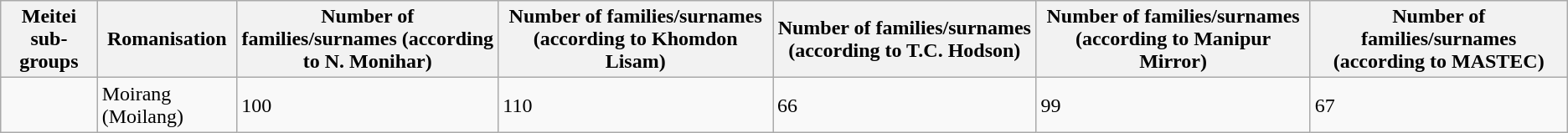<table class="wikitable sortable">
<tr>
<th>Meitei sub-groups</th>
<th>Romanisation</th>
<th>Number of families/surnames (according to  N. Monihar)</th>
<th>Number of families/surnames (according to Khomdon Lisam)</th>
<th>Number of families/surnames (according to T.C. Hodson)</th>
<th>Number of families/surnames (according to Manipur Mirror)</th>
<th>Number of families/surnames (according to MASTEC)</th>
</tr>
<tr>
<td></td>
<td>Moirang (Moilang)</td>
<td>100</td>
<td>110</td>
<td>66</td>
<td>99</td>
<td>67</td>
</tr>
</table>
